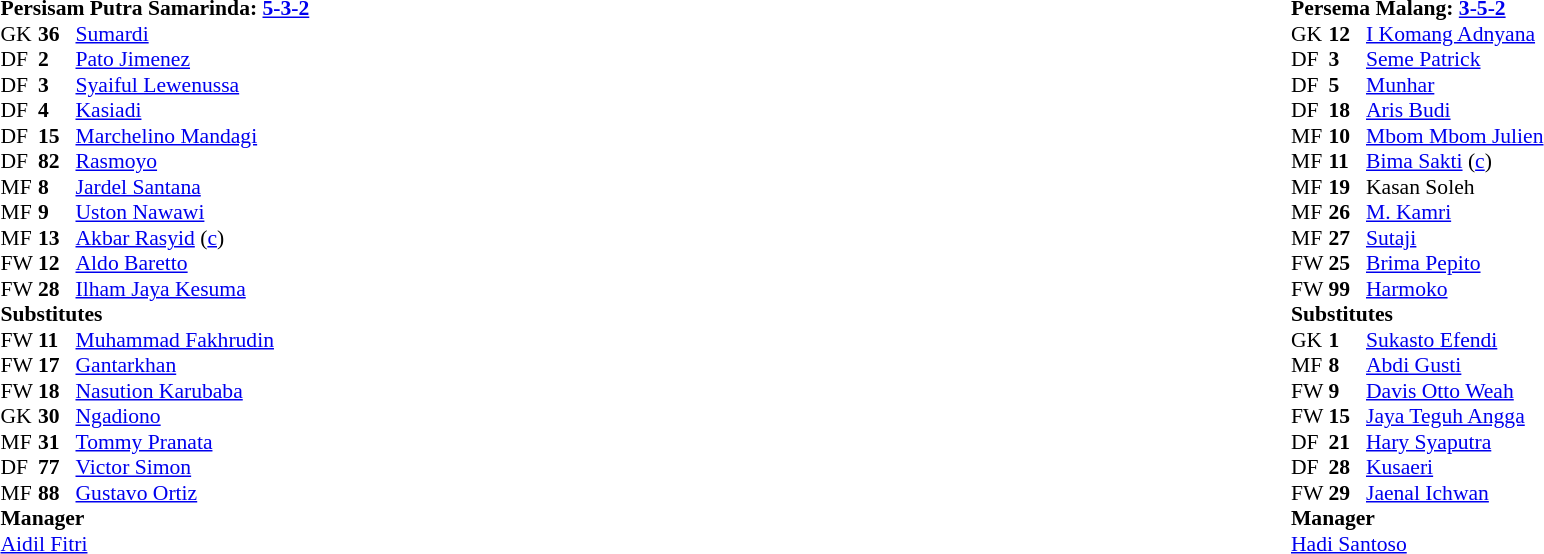<table width="100%">
<tr>
<td valign="top" width="50%"><br><table style="font-size: 90%" cellspacing="0" cellpadding="0">
<tr>
<td colspan="4"><strong>Persisam Putra Samarinda: <a href='#'>5-3-2</a></strong></td>
</tr>
<tr>
<th width=25></th>
<th width=25></th>
</tr>
<tr>
<td>GK</td>
<td><strong>36</strong></td>
<td> <a href='#'>Sumardi</a></td>
</tr>
<tr>
<td>DF</td>
<td><strong>2</strong></td>
<td> <a href='#'>Pato Jimenez</a></td>
</tr>
<tr>
<td>DF</td>
<td><strong>3</strong></td>
<td> <a href='#'>Syaiful Lewenussa</a></td>
<td></td>
<td></td>
</tr>
<tr>
<td>DF</td>
<td><strong>4</strong></td>
<td> <a href='#'>Kasiadi</a></td>
</tr>
<tr>
<td>DF</td>
<td><strong>15</strong></td>
<td> <a href='#'>Marchelino Mandagi</a></td>
</tr>
<tr>
<td>DF</td>
<td><strong>82</strong></td>
<td> <a href='#'>Rasmoyo</a></td>
<td></td>
<td></td>
</tr>
<tr>
<td>MF</td>
<td><strong>8</strong></td>
<td> <a href='#'>Jardel Santana</a></td>
<td></td>
<td></td>
</tr>
<tr>
<td>MF</td>
<td><strong>9</strong></td>
<td> <a href='#'>Uston Nawawi</a></td>
<td></td>
<td></td>
</tr>
<tr>
<td>MF</td>
<td><strong>13</strong></td>
<td> <a href='#'>Akbar Rasyid</a> (<a href='#'>c</a>)</td>
</tr>
<tr>
<td>FW</td>
<td><strong>12</strong></td>
<td> <a href='#'>Aldo Baretto</a></td>
</tr>
<tr>
<td>FW</td>
<td><strong>28</strong></td>
<td> <a href='#'>Ilham Jaya Kesuma</a></td>
<td></td>
<td></td>
</tr>
<tr>
<td colspan=3><strong>Substitutes</strong></td>
</tr>
<tr>
<td>FW</td>
<td><strong>11</strong></td>
<td> <a href='#'>Muhammad Fakhrudin</a></td>
</tr>
<tr>
<td>FW</td>
<td><strong>17</strong></td>
<td> <a href='#'>Gantarkhan</a></td>
<td></td>
<td></td>
</tr>
<tr>
<td>FW</td>
<td><strong>18</strong></td>
<td> <a href='#'>Nasution Karubaba</a></td>
</tr>
<tr>
<td>GK</td>
<td><strong>30</strong></td>
<td> <a href='#'>Ngadiono</a></td>
</tr>
<tr>
<td>MF</td>
<td><strong>31</strong></td>
<td> <a href='#'>Tommy Pranata</a></td>
</tr>
<tr>
<td>DF</td>
<td><strong>77</strong></td>
<td> <a href='#'>Victor Simon</a></td>
<td></td>
<td></td>
</tr>
<tr>
<td>MF</td>
<td><strong>88</strong></td>
<td> <a href='#'>Gustavo Ortiz</a></td>
<td></td>
<td></td>
</tr>
<tr>
<td colspan=3><strong>Manager</strong></td>
</tr>
<tr>
<td colspan=4> <a href='#'>Aidil Fitri</a></td>
</tr>
</table>
</td>
<td><br><table style="font-size: 90%" cellspacing="0" cellpadding="0" align=center>
<tr>
<td colspan="4"><strong>Persema Malang: <a href='#'>3-5-2</a></strong></td>
</tr>
<tr>
<th width=25></th>
<th width=25></th>
</tr>
<tr>
<td>GK</td>
<td><strong>12</strong></td>
<td> <a href='#'>I Komang Adnyana</a></td>
</tr>
<tr>
<td>DF</td>
<td><strong>3</strong></td>
<td> <a href='#'>Seme Patrick</a></td>
<td></td>
<td></td>
</tr>
<tr>
<td>DF</td>
<td><strong>5</strong></td>
<td> <a href='#'>Munhar</a></td>
</tr>
<tr>
<td>DF</td>
<td><strong>18</strong></td>
<td> <a href='#'>Aris Budi</a></td>
<td></td>
<td></td>
</tr>
<tr>
<td>MF</td>
<td><strong>10</strong></td>
<td> <a href='#'>Mbom Mbom Julien</a></td>
</tr>
<tr>
<td>MF</td>
<td><strong>11</strong></td>
<td> <a href='#'>Bima Sakti</a> (<a href='#'>c</a>)</td>
</tr>
<tr>
<td>MF</td>
<td><strong>19</strong></td>
<td> Kasan Soleh</td>
</tr>
<tr>
<td>MF</td>
<td><strong>26</strong></td>
<td> <a href='#'>M. Kamri</a></td>
<td></td>
<td></td>
</tr>
<tr>
<td>MF</td>
<td><strong>27</strong></td>
<td> <a href='#'>Sutaji</a></td>
<td></td>
<td></td>
</tr>
<tr>
<td>FW</td>
<td><strong>25</strong></td>
<td> <a href='#'>Brima Pepito</a></td>
</tr>
<tr>
<td>FW</td>
<td><strong>99</strong></td>
<td> <a href='#'>Harmoko</a></td>
<td></td>
<td></td>
</tr>
<tr>
<td colspan=3><strong>Substitutes</strong></td>
</tr>
<tr>
<td>GK</td>
<td><strong>1</strong></td>
<td> <a href='#'>Sukasto Efendi</a></td>
</tr>
<tr>
<td>MF</td>
<td><strong>8</strong></td>
<td> <a href='#'>Abdi Gusti</a></td>
</tr>
<tr>
<td>FW</td>
<td><strong>9</strong></td>
<td> <a href='#'>Davis Otto Weah</a></td>
</tr>
<tr>
<td>FW</td>
<td><strong>15</strong></td>
<td> <a href='#'>Jaya Teguh Angga</a></td>
</tr>
<tr>
<td>DF</td>
<td><strong>21</strong></td>
<td> <a href='#'>Hary Syaputra</a></td>
</tr>
<tr>
<td>DF</td>
<td><strong>28</strong></td>
<td> <a href='#'>Kusaeri</a></td>
</tr>
<tr>
<td>FW</td>
<td><strong>29</strong></td>
<td> <a href='#'>Jaenal Ichwan</a></td>
<td></td>
<td></td>
</tr>
<tr>
<td colspan=3><strong>Manager</strong></td>
</tr>
<tr>
<td colspan=4> <a href='#'>Hadi Santoso</a></td>
</tr>
</table>
</td>
</tr>
</table>
